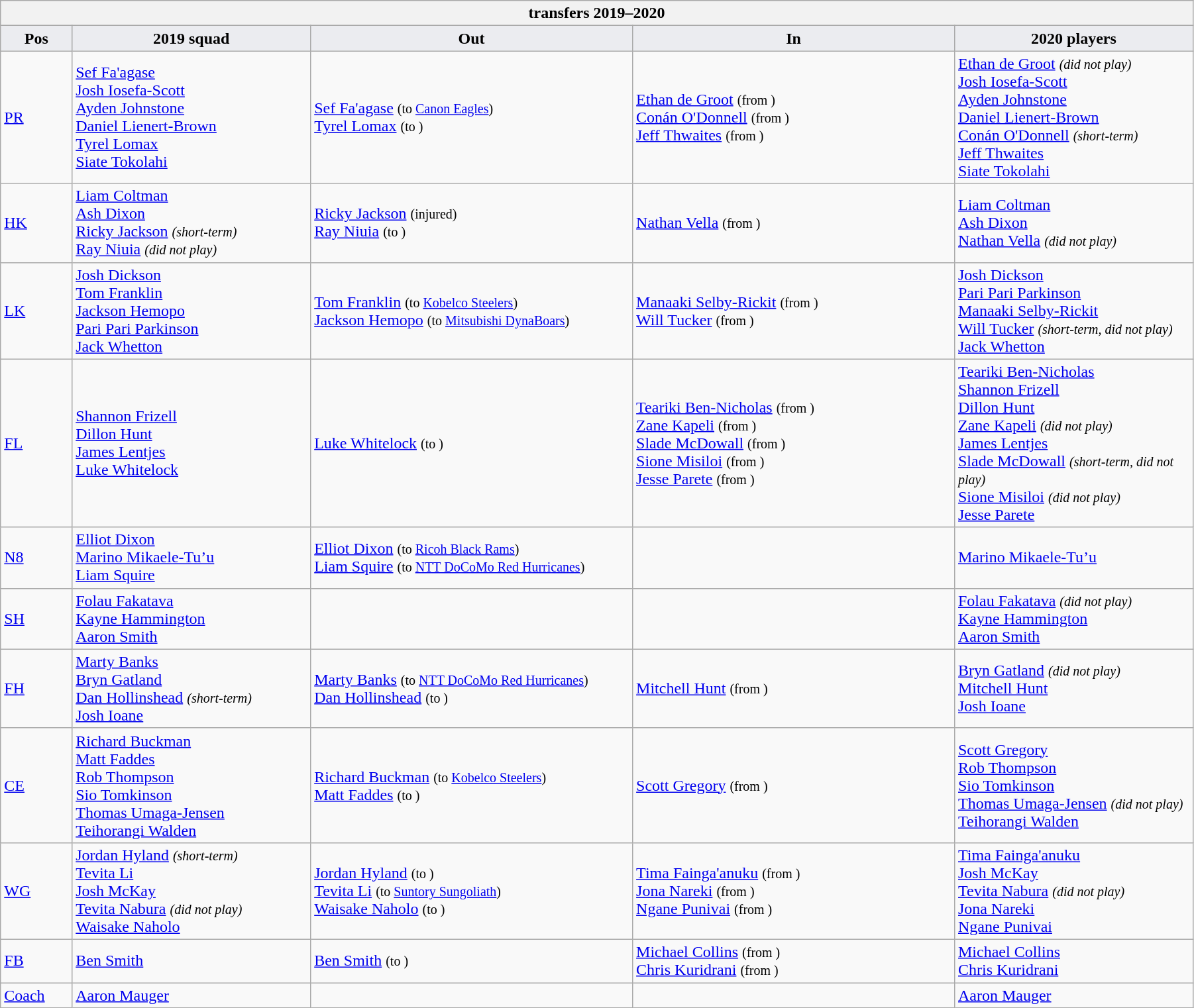<table class="wikitable" style="text-align: left; width:95%">
<tr>
<th colspan="100%"> transfers 2019–2020</th>
</tr>
<tr>
<th style="background:#ebecf0; width:6%;">Pos</th>
<th style="background:#ebecf0; width:20%;">2019 squad</th>
<th style="background:#ebecf0; width:27%;">Out</th>
<th style="background:#ebecf0; width:27%;">In</th>
<th style="background:#ebecf0; width:20%;">2020 players</th>
</tr>
<tr>
<td><a href='#'>PR</a></td>
<td> <a href='#'>Sef Fa'agase</a> <br> <a href='#'>Josh Iosefa-Scott</a> <br> <a href='#'>Ayden Johnstone</a> <br> <a href='#'>Daniel Lienert-Brown</a> <br> <a href='#'>Tyrel Lomax</a> <br> <a href='#'>Siate Tokolahi</a></td>
<td>  <a href='#'>Sef Fa'agase</a> <small>(to  <a href='#'>Canon Eagles</a>)</small> <br>  <a href='#'>Tyrel Lomax</a> <small>(to )</small></td>
<td>  <a href='#'>Ethan de Groot</a> <small>(from )</small> <br>  <a href='#'>Conán O'Donnell</a> <small>(from )</small> <br>  <a href='#'>Jeff Thwaites</a> <small>(from )</small></td>
<td> <a href='#'>Ethan de Groot</a> <small><em>(did not play)</em></small> <br> <a href='#'>Josh Iosefa-Scott</a> <br> <a href='#'>Ayden Johnstone</a> <br> <a href='#'>Daniel Lienert-Brown</a> <br> <a href='#'>Conán O'Donnell</a> <small><em>(short-term)</em></small> <br> <a href='#'>Jeff Thwaites</a> <br> <a href='#'>Siate Tokolahi</a></td>
</tr>
<tr>
<td><a href='#'>HK</a></td>
<td> <a href='#'>Liam Coltman</a> <br> <a href='#'>Ash Dixon</a> <br> <a href='#'>Ricky Jackson</a> <small><em>(short-term)</em></small> <br> <a href='#'>Ray Niuia</a> <small><em>(did not play)</em></small></td>
<td>  <a href='#'>Ricky Jackson</a> <small>(injured)</small> <br>  <a href='#'>Ray Niuia</a> <small>(to )</small></td>
<td>  <a href='#'>Nathan Vella</a> <small>(from )</small></td>
<td> <a href='#'>Liam Coltman</a> <br> <a href='#'>Ash Dixon</a> <br> <a href='#'>Nathan Vella</a> <small><em>(did not play)</em></small></td>
</tr>
<tr>
<td><a href='#'>LK</a></td>
<td> <a href='#'>Josh Dickson</a> <br> <a href='#'>Tom Franklin</a> <br> <a href='#'>Jackson Hemopo</a> <br> <a href='#'>Pari Pari Parkinson</a> <br> <a href='#'>Jack Whetton</a></td>
<td>  <a href='#'>Tom Franklin</a> <small>(to  <a href='#'>Kobelco Steelers</a>)</small> <br>  <a href='#'>Jackson Hemopo</a> <small>(to  <a href='#'>Mitsubishi DynaBoars</a>)</small></td>
<td>  <a href='#'>Manaaki Selby-Rickit</a> <small>(from )</small> <br>  <a href='#'>Will Tucker</a> <small>(from )</small></td>
<td> <a href='#'>Josh Dickson</a> <br> <a href='#'>Pari Pari Parkinson</a> <br> <a href='#'>Manaaki Selby-Rickit</a> <br> <a href='#'>Will Tucker</a> <small><em>(short-term, did not play)</em></small> <br> <a href='#'>Jack Whetton</a></td>
</tr>
<tr>
<td><a href='#'>FL</a></td>
<td> <a href='#'>Shannon Frizell</a> <br> <a href='#'>Dillon Hunt</a> <br> <a href='#'>James Lentjes</a> <br> <a href='#'>Luke Whitelock</a></td>
<td>  <a href='#'>Luke Whitelock</a> <small>(to )</small></td>
<td>  <a href='#'>Teariki Ben-Nicholas</a> <small>(from )</small> <br>  <a href='#'>Zane Kapeli</a> <small>(from )</small> <br>  <a href='#'>Slade McDowall</a> <small>(from )</small> <br>  <a href='#'>Sione Misiloi</a> <small>(from )</small> <br>  <a href='#'>Jesse Parete</a> <small>(from )</small></td>
<td> <a href='#'>Teariki Ben-Nicholas</a> <br> <a href='#'>Shannon Frizell</a> <br> <a href='#'>Dillon Hunt</a> <br> <a href='#'>Zane Kapeli</a> <small><em>(did not play)</em></small> <br> <a href='#'>James Lentjes</a> <br> <a href='#'>Slade McDowall</a> <small><em>(short-term, did not play)</em></small> <br> <a href='#'>Sione Misiloi</a> <small><em>(did not play)</em></small> <br> <a href='#'>Jesse Parete</a></td>
</tr>
<tr>
<td><a href='#'>N8</a></td>
<td><a href='#'>Elliot Dixon</a> <br> <a href='#'>Marino Mikaele-Tu’u</a> <br> <a href='#'>Liam Squire</a></td>
<td>  <a href='#'>Elliot Dixon</a> <small>(to  <a href='#'>Ricoh Black Rams</a>)</small> <br>  <a href='#'>Liam Squire</a> <small>(to  <a href='#'>NTT DoCoMo Red Hurricanes</a>)</small></td>
<td></td>
<td> <a href='#'>Marino Mikaele-Tu’u</a></td>
</tr>
<tr>
<td><a href='#'>SH</a></td>
<td> <a href='#'>Folau Fakatava</a> <br> <a href='#'>Kayne Hammington</a> <br> <a href='#'>Aaron Smith</a></td>
<td></td>
<td></td>
<td> <a href='#'>Folau Fakatava</a> <small><em>(did not play)</em></small> <br> <a href='#'>Kayne Hammington</a> <br> <a href='#'>Aaron Smith</a></td>
</tr>
<tr>
<td><a href='#'>FH</a></td>
<td> <a href='#'>Marty Banks</a> <br> <a href='#'>Bryn Gatland</a> <br> <a href='#'>Dan Hollinshead</a> <small><em>(short-term)</em></small> <br> <a href='#'>Josh Ioane</a></td>
<td>  <a href='#'>Marty Banks</a> <small>(to  <a href='#'>NTT DoCoMo Red Hurricanes</a>)</small> <br>  <a href='#'>Dan Hollinshead</a> <small>(to )</small></td>
<td>  <a href='#'>Mitchell Hunt</a> <small>(from )</small></td>
<td> <a href='#'>Bryn Gatland</a> <small><em>(did not play)</em></small> <br> <a href='#'>Mitchell Hunt</a> <br> <a href='#'>Josh Ioane</a></td>
</tr>
<tr>
<td><a href='#'>CE</a></td>
<td> <a href='#'>Richard Buckman</a> <br> <a href='#'>Matt Faddes</a> <br> <a href='#'>Rob Thompson</a> <br> <a href='#'>Sio Tomkinson</a> <br> <a href='#'>Thomas Umaga-Jensen</a> <br> <a href='#'>Teihorangi Walden</a></td>
<td>  <a href='#'>Richard Buckman</a> <small>(to  <a href='#'>Kobelco Steelers</a>)</small> <br>  <a href='#'>Matt Faddes</a> <small>(to )</small></td>
<td>  <a href='#'>Scott Gregory</a> <small>(from )</small></td>
<td> <a href='#'>Scott Gregory</a> <br> <a href='#'>Rob Thompson</a> <br> <a href='#'>Sio Tomkinson</a> <br> <a href='#'>Thomas Umaga-Jensen</a> <small><em>(did not play)</em></small> <br> <a href='#'>Teihorangi Walden</a></td>
</tr>
<tr>
<td><a href='#'>WG</a></td>
<td> <a href='#'>Jordan Hyland</a> <small><em>(short-term)</em></small> <br> <a href='#'>Tevita Li</a> <br> <a href='#'>Josh McKay</a> <br> <a href='#'>Tevita Nabura</a> <small><em>(did not play)</em></small> <br> <a href='#'>Waisake Naholo</a></td>
<td>  <a href='#'>Jordan Hyland</a> <small>(to )</small> <br>  <a href='#'>Tevita Li</a> <small>(to  <a href='#'>Suntory Sungoliath</a>)</small> <br>  <a href='#'>Waisake Naholo</a> <small>(to )</small></td>
<td>  <a href='#'>Tima Fainga'anuku</a> <small>(from )</small> <br>  <a href='#'>Jona Nareki</a> <small>(from )</small> <br>  <a href='#'>Ngane Punivai</a> <small>(from )</small></td>
<td> <a href='#'>Tima Fainga'anuku</a> <br> <a href='#'>Josh McKay</a> <br> <a href='#'>Tevita Nabura</a> <small><em>(did not play)</em></small> <br> <a href='#'>Jona Nareki</a> <br> <a href='#'>Ngane Punivai</a></td>
</tr>
<tr>
<td><a href='#'>FB</a></td>
<td> <a href='#'>Ben Smith</a></td>
<td>  <a href='#'>Ben Smith</a> <small>(to )</small></td>
<td>  <a href='#'>Michael Collins</a> <small>(from )</small> <br>  <a href='#'>Chris Kuridrani</a> <small>(from )</small></td>
<td> <a href='#'>Michael Collins</a> <br> <a href='#'>Chris Kuridrani</a></td>
</tr>
<tr>
<td><a href='#'>Coach</a></td>
<td> <a href='#'>Aaron Mauger</a></td>
<td></td>
<td></td>
<td> <a href='#'>Aaron Mauger</a></td>
</tr>
</table>
